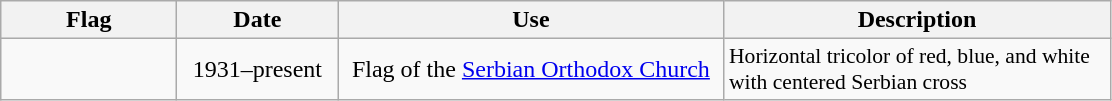<table class="wikitable">
<tr>
<th style="width:110px;">Flag</th>
<th style="width:100px;">Date</th>
<th style="width:250px;">Use</th>
<th style="width:250px;">Description</th>
</tr>
<tr>
<td></td>
<td style="text-align:center;">1931–present</td>
<td style="text-align:center;">Flag of the <a href='#'>Serbian Orthodox Church</a></td>
<td style=font-size:90%;>Horizontal tricolor of red, blue, and white with centered Serbian cross</td>
</tr>
</table>
